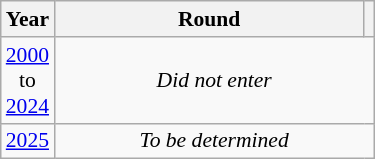<table class="wikitable" style="text-align: center; font-size:90%">
<tr>
<th>Year</th>
<th style="width:200px">Round</th>
<th></th>
</tr>
<tr>
<td><a href='#'>2000</a><br>to<br><a href='#'>2024</a></td>
<td colspan="2"><em>Did not enter</em></td>
</tr>
<tr>
<td><a href='#'>2025</a></td>
<td colspan="2"><em>To be determined</em></td>
</tr>
</table>
